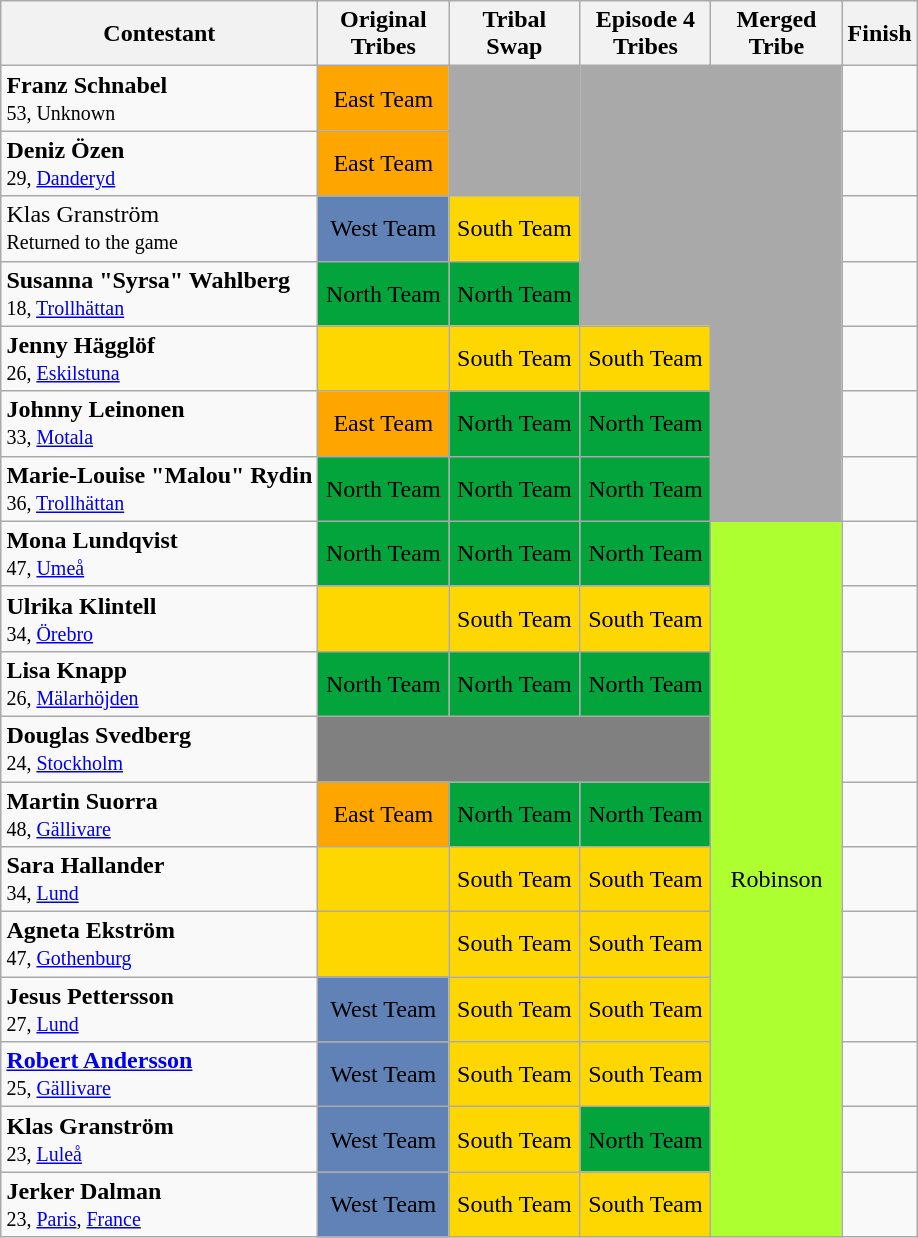<table class="wikitable sortable" style="margin:auto; text-align:center">
<tr>
<th>Contestant</th>
<th width=80>Original<br>Tribes</th>
<th width=80>Tribal<br>Swap</th>
<th width=80>Episode 4<br>Tribes</th>
<th width=80>Merged<br>Tribe</th>
<th>Finish</th>
</tr>
<tr>
<td align="left"><strong>Franz Schnabel</strong><br><small>53, Unknown</small></td>
<td align="center" bgcolor="orange">East Team</td>
<td bgcolor="darkgray" rowspan="2"></td>
<td bgcolor="darkgray" rowspan="4"></td>
<td bgcolor="darkgray" rowspan="7"></td>
<td></td>
</tr>
<tr>
<td align="left"><strong>Deniz Özen</strong><br><small>29, <a href='#'>Danderyd</a></small></td>
<td align="center" bgcolor="orange">East Team</td>
<td></td>
</tr>
<tr>
<td align="left">Klas Granström<br><small>Returned to the game</small></td>
<td align="center" bgcolor="#6082B6">West Team</td>
<td align="center" bgcolor="gold">South Team</td>
<td></td>
</tr>
<tr>
<td align="left"><strong>Susanna "Syrsa" Wahlberg</strong><br><small>18, <a href='#'>Trollhättan</a></small></td>
<td align="center" bgcolor="#04a43c">North Team</td>
<td align="center" bgcolor="#04a43c">North Team</td>
<td></td>
</tr>
<tr>
<td align="left"><strong>Jenny Hägglöf</strong><br><small>26, <a href='#'>Eskilstuna</a></small></td>
<td align="center" bgcolor="gold"></td>
<td align="center" bgcolor="gold">South Team</td>
<td align="center" bgcolor="gold">South Team</td>
<td></td>
</tr>
<tr>
<td align="left"><strong>Johnny Leinonen</strong><br><small>33, <a href='#'>Motala</a></small></td>
<td align="center" bgcolor="orange">East Team</td>
<td align="center" bgcolor="#04a43c">North Team</td>
<td align="center" bgcolor="#04a43c">North Team</td>
<td></td>
</tr>
<tr>
<td align="left"><strong>Marie-Louise "Malou" Rydin</strong><br><small>36, <a href='#'>Trollhättan</a></small></td>
<td align="center" bgcolor="#04a43c">North Team</td>
<td align="center" bgcolor="#04a43c">North Team</td>
<td align="center" bgcolor="#04a43c">North Team</td>
<td></td>
</tr>
<tr>
<td align="left"><strong>Mona Lundqvist</strong><br><small>47, <a href='#'>Umeå</a></small></td>
<td align="center" bgcolor="#04a43c">North Team</td>
<td align="center" bgcolor="#04a43c">North Team</td>
<td align="center" bgcolor="#04a43c">North Team</td>
<td align="center" bgcolor="#ADFF2F" rowspan=11>Robinson</td>
<td></td>
</tr>
<tr>
<td align="left"><strong>Ulrika Klintell</strong><br><small>34, <a href='#'>Örebro</a></small></td>
<td align="center" bgcolor="gold"></td>
<td align="center" bgcolor="gold">South Team</td>
<td align="center" bgcolor="gold">South Team</td>
<td></td>
</tr>
<tr>
<td align="left"><strong>Lisa Knapp</strong><br><small>26, <a href='#'>Mälarhöjden</a></small></td>
<td align="center" bgcolor="#04a43c">North Team</td>
<td align="center" bgcolor="#04a43c">North Team</td>
<td align="center" bgcolor="#04a43c">North Team</td>
<td></td>
</tr>
<tr>
<td align="left"><strong>Douglas Svedberg</strong><br><small>24, <a href='#'>Stockholm</a></small></td>
<td align="center" bgcolor="gray" colspan=3></td>
<td></td>
</tr>
<tr>
<td align="left"><strong>Martin Suorra</strong><br><small>48, <a href='#'>Gällivare</a></small></td>
<td align="center" bgcolor="orange">East Team</td>
<td align="center" bgcolor="#04a43c">North Team</td>
<td align="center" bgcolor="#04a43c">North Team</td>
<td></td>
</tr>
<tr>
<td align="left"><strong>Sara Hallander</strong><br><small>34, <a href='#'>Lund</a></small></td>
<td align="center" bgcolor="gold"></td>
<td align="center" bgcolor="gold">South Team</td>
<td align="center" bgcolor="gold">South Team</td>
<td></td>
</tr>
<tr>
<td align="left"><strong>Agneta Ekström</strong><br><small>47, <a href='#'>Gothenburg</a></small></td>
<td align="center" bgcolor="gold"></td>
<td align="center" bgcolor="gold">South Team</td>
<td align="center" bgcolor="gold">South Team</td>
<td></td>
</tr>
<tr>
<td align="left"><strong>Jesus Pettersson</strong><br><small>27, <a href='#'>Lund</a></small></td>
<td align="center" bgcolor="#6082B6">West Team</td>
<td align="center" bgcolor="gold">South Team</td>
<td align="center" bgcolor="gold">South Team</td>
<td></td>
</tr>
<tr>
<td align="left"><strong><a href='#'>Robert Andersson</a></strong><br><small>25, <a href='#'>Gällivare</a></small></td>
<td align="center" bgcolor="#6082B6">West Team</td>
<td align="center" bgcolor="gold">South Team</td>
<td align="center" bgcolor="gold">South Team</td>
<td></td>
</tr>
<tr>
<td align="left"><strong>Klas Granström</strong><br><small>23, <a href='#'>Luleå</a></small></td>
<td align="center" bgcolor="#6082B6">West Team</td>
<td align="center" bgcolor="gold">South Team</td>
<td align="center" bgcolor="#04a43c">North Team</td>
<td></td>
</tr>
<tr>
<td align="left"><strong>Jerker Dalman</strong><br><small>23, <a href='#'>Paris</a>, <a href='#'>France</a></small></td>
<td align="center" bgcolor="#6082B6">West Team</td>
<td align="center" bgcolor="gold">South Team</td>
<td align="center" bgcolor="gold">South Team</td>
<td></td>
</tr>
</table>
